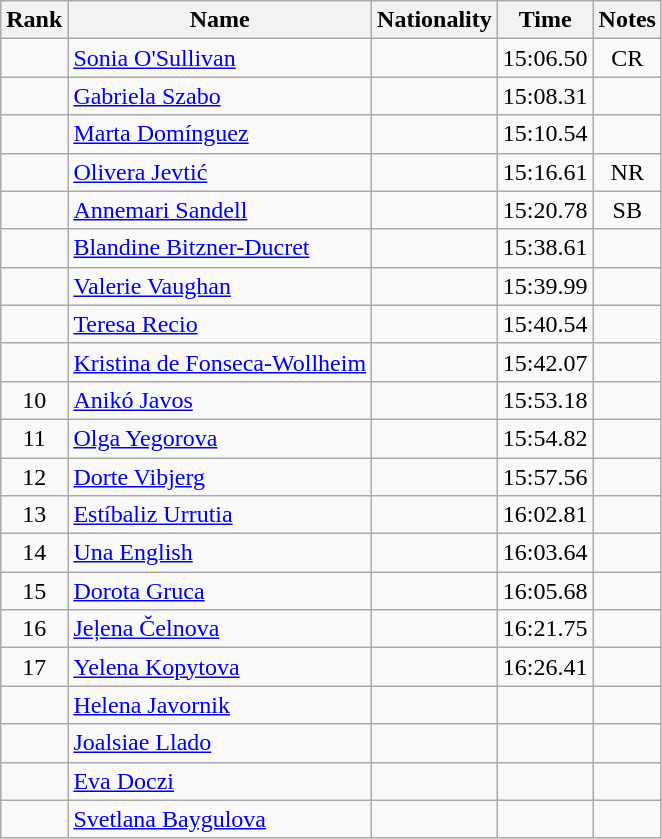<table class="wikitable sortable" style="text-align:center">
<tr>
<th>Rank</th>
<th>Name</th>
<th>Nationality</th>
<th>Time</th>
<th>Notes</th>
</tr>
<tr>
<td></td>
<td align=left><a href='#'>Sonia O'Sullivan</a></td>
<td align=left></td>
<td>15:06.50</td>
<td>CR</td>
</tr>
<tr>
<td></td>
<td align=left><a href='#'>Gabriela Szabo</a></td>
<td align=left></td>
<td>15:08.31</td>
<td></td>
</tr>
<tr>
<td></td>
<td align=left><a href='#'>Marta Domínguez</a></td>
<td align=left></td>
<td>15:10.54</td>
<td></td>
</tr>
<tr>
<td></td>
<td align=left><a href='#'>Olivera Jevtić</a></td>
<td align=left></td>
<td>15:16.61</td>
<td>NR</td>
</tr>
<tr>
<td></td>
<td align=left><a href='#'>Annemari Sandell</a></td>
<td align=left></td>
<td>15:20.78</td>
<td>SB</td>
</tr>
<tr>
<td></td>
<td align=left><a href='#'>Blandine Bitzner-Ducret</a></td>
<td align=left></td>
<td>15:38.61</td>
<td></td>
</tr>
<tr>
<td></td>
<td align=left><a href='#'>Valerie Vaughan</a></td>
<td align=left></td>
<td>15:39.99</td>
<td></td>
</tr>
<tr>
<td></td>
<td align=left><a href='#'>Teresa Recio</a></td>
<td align=left></td>
<td>15:40.54</td>
<td></td>
</tr>
<tr>
<td></td>
<td align=left><a href='#'>Kristina de Fonseca-Wollheim</a></td>
<td align=left></td>
<td>15:42.07</td>
<td></td>
</tr>
<tr>
<td>10</td>
<td align=left><a href='#'>Anikó Javos</a></td>
<td align=left></td>
<td>15:53.18</td>
<td></td>
</tr>
<tr>
<td>11</td>
<td align=left><a href='#'>Olga Yegorova</a></td>
<td align=left></td>
<td>15:54.82</td>
<td></td>
</tr>
<tr>
<td>12</td>
<td align=left><a href='#'>Dorte Vibjerg</a></td>
<td align=left></td>
<td>15:57.56</td>
<td></td>
</tr>
<tr>
<td>13</td>
<td align=left><a href='#'>Estíbaliz Urrutia</a></td>
<td align=left></td>
<td>16:02.81</td>
<td></td>
</tr>
<tr>
<td>14</td>
<td align=left><a href='#'>Una English</a></td>
<td align=left></td>
<td>16:03.64</td>
<td></td>
</tr>
<tr>
<td>15</td>
<td align=left><a href='#'>Dorota Gruca</a></td>
<td align=left></td>
<td>16:05.68</td>
<td></td>
</tr>
<tr>
<td>16</td>
<td align=left><a href='#'>Jeļena Čelnova</a></td>
<td align=left></td>
<td>16:21.75</td>
<td></td>
</tr>
<tr>
<td>17</td>
<td align=left><a href='#'>Yelena Kopytova</a></td>
<td align=left></td>
<td>16:26.41</td>
<td></td>
</tr>
<tr>
<td></td>
<td align=left><a href='#'>Helena Javornik</a></td>
<td align=left></td>
<td></td>
<td></td>
</tr>
<tr>
<td></td>
<td align=left><a href='#'>Joalsiae Llado</a></td>
<td align=left></td>
<td></td>
<td></td>
</tr>
<tr>
<td></td>
<td align=left><a href='#'>Eva Doczi</a></td>
<td align=left></td>
<td></td>
<td></td>
</tr>
<tr>
<td></td>
<td align=left><a href='#'>Svetlana Baygulova</a></td>
<td align=left></td>
<td></td>
<td></td>
</tr>
</table>
